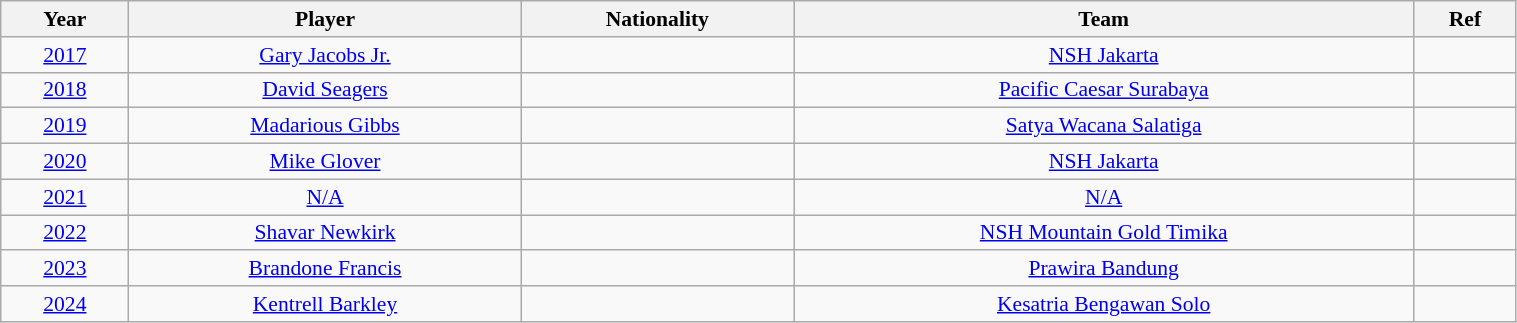<table class="wikitable" style="width: 80%; text-align:center; font-size:90%">
<tr>
<th>Year</th>
<th>Player</th>
<th>Nationality</th>
<th>Team</th>
<th>Ref</th>
</tr>
<tr>
<td><a href='#'>2017</a></td>
<td><a href='#'>Gary Jacobs Jr.</a></td>
<td></td>
<td><a href='#'>NSH Jakarta</a></td>
<td></td>
</tr>
<tr>
<td><a href='#'>2018</a></td>
<td><a href='#'>David Seagers</a></td>
<td></td>
<td><a href='#'>Pacific Caesar Surabaya</a></td>
<td></td>
</tr>
<tr>
<td><a href='#'>2019</a></td>
<td><a href='#'>Madarious Gibbs</a></td>
<td></td>
<td><a href='#'>Satya Wacana Salatiga</a></td>
<td></td>
</tr>
<tr>
<td><a href='#'>2020</a></td>
<td><a href='#'>Mike Glover</a></td>
<td></td>
<td><a href='#'>NSH Jakarta</a></td>
<td></td>
</tr>
<tr>
<td><a href='#'>2021</a></td>
<td><a href='#'>N/A</a></td>
<td></td>
<td><a href='#'>N/A</a></td>
<td></td>
</tr>
<tr>
<td><a href='#'>2022</a></td>
<td><a href='#'>Shavar Newkirk</a></td>
<td></td>
<td><a href='#'>NSH Mountain Gold Timika</a></td>
<td></td>
</tr>
<tr>
<td><a href='#'>2023</a></td>
<td><a href='#'>Brandone Francis</a></td>
<td></td>
<td><a href='#'>Prawira Bandung</a></td>
<td></td>
</tr>
<tr>
<td><a href='#'>2024</a></td>
<td><a href='#'>Kentrell Barkley</a></td>
<td></td>
<td><a href='#'>Kesatria Bengawan Solo</a></td>
<td></td>
</tr>
</table>
